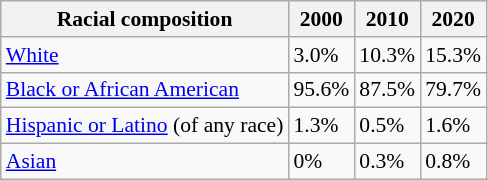<table class="wikitable sortable collapsible" style="font-size: 90%;">
<tr>
<th>Racial composition</th>
<th>2000</th>
<th>2010</th>
<th>2020</th>
</tr>
<tr>
<td><a href='#'>White</a></td>
<td>3.0%</td>
<td>10.3%</td>
<td>15.3%</td>
</tr>
<tr>
<td><a href='#'>Black or African American</a></td>
<td>95.6%</td>
<td>87.5%</td>
<td>79.7%</td>
</tr>
<tr>
<td><a href='#'>Hispanic or Latino</a> (of any race)</td>
<td>1.3%</td>
<td>0.5%</td>
<td>1.6%</td>
</tr>
<tr>
<td><a href='#'>Asian</a></td>
<td>0%</td>
<td>0.3%</td>
<td>0.8%</td>
</tr>
</table>
